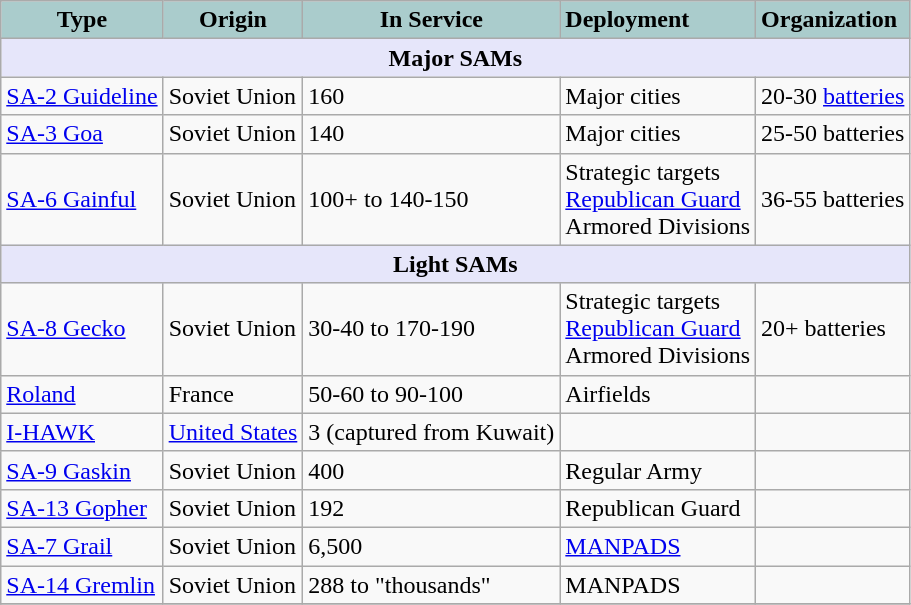<table class="wikitable" style="display: inline-table;">
<tr>
<th style="text-align:center; background:#acc;">Type</th>
<th style="text-align: center; background:#acc;">Origin</th>
<th style="text-align: center; background:#acc;">In Service</th>
<th style="text-align:left; background:#acc;">Deployment</th>
<th style="text-align:left; background:#acc;">Organization</th>
</tr>
<tr>
<th colspan="5" style="align: center; background: lavender;">Major SAMs</th>
</tr>
<tr>
<td><a href='#'>SA-2 Guideline</a></td>
<td>Soviet Union</td>
<td>160</td>
<td>Major cities</td>
<td>20-30 <a href='#'>batteries</a></td>
</tr>
<tr>
<td><a href='#'>SA-3 Goa</a></td>
<td>Soviet Union</td>
<td>140</td>
<td>Major cities</td>
<td>25-50 batteries</td>
</tr>
<tr>
<td><a href='#'>SA-6 Gainful</a></td>
<td>Soviet Union</td>
<td>100+ to 140-150</td>
<td>Strategic targets <br><a href='#'>Republican Guard</a> <br>Armored Divisions</td>
<td>36-55 batteries</td>
</tr>
<tr>
<th colspan="5" style="align: center; background: lavender;">Light SAMs</th>
</tr>
<tr>
<td><a href='#'>SA-8 Gecko</a></td>
<td>Soviet Union</td>
<td>30-40 to 170-190</td>
<td>Strategic targets <br><a href='#'>Republican Guard</a> <br>Armored Divisions</td>
<td>20+ batteries</td>
</tr>
<tr>
<td><a href='#'>Roland</a></td>
<td>France</td>
<td>50-60 to 90-100</td>
<td>Airfields</td>
<td></td>
</tr>
<tr>
<td><a href='#'>I-HAWK</a></td>
<td><a href='#'>United States</a></td>
<td>3 (captured from Kuwait)</td>
<td></td>
<td></td>
</tr>
<tr>
<td><a href='#'>SA-9 Gaskin</a></td>
<td>Soviet Union</td>
<td>400</td>
<td>Regular Army</td>
<td></td>
</tr>
<tr>
<td><a href='#'>SA-13 Gopher</a></td>
<td>Soviet Union</td>
<td>192</td>
<td>Republican Guard</td>
<td></td>
</tr>
<tr>
<td><a href='#'>SA-7 Grail</a></td>
<td>Soviet Union</td>
<td>6,500</td>
<td><a href='#'>MANPADS</a></td>
<td></td>
</tr>
<tr>
<td><a href='#'>SA-14 Gremlin</a></td>
<td>Soviet Union</td>
<td>288 to "thousands"</td>
<td>MANPADS</td>
<td></td>
</tr>
<tr>
</tr>
</table>
